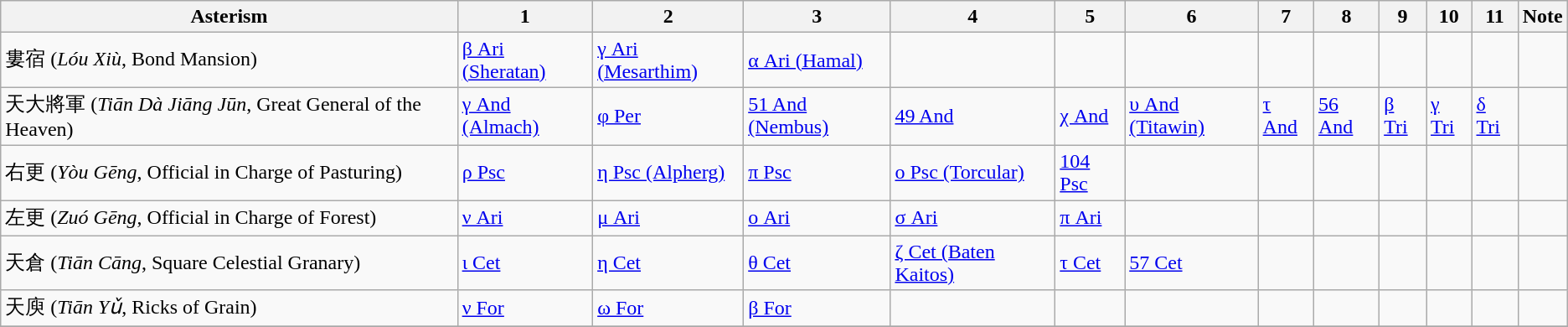<table class = "wikitable">
<tr>
<th>Asterism</th>
<th>1</th>
<th>2</th>
<th>3</th>
<th>4</th>
<th>5</th>
<th>6</th>
<th>7</th>
<th>8</th>
<th>9</th>
<th>10</th>
<th>11</th>
<th>Note</th>
</tr>
<tr>
<td>婁宿 (<em>Lóu Xiù</em>, Bond Mansion)</td>
<td><a href='#'>β Ari (Sheratan)</a></td>
<td><a href='#'>γ Ari (Mesarthim)</a></td>
<td><a href='#'>α Ari (Hamal)</a></td>
<td></td>
<td></td>
<td></td>
<td></td>
<td></td>
<td></td>
<td></td>
<td></td>
<td></td>
</tr>
<tr>
<td>天大將軍 (<em>Tiān Dà Jiāng Jūn</em>, Great General of the Heaven)</td>
<td><a href='#'>γ And (Almach)</a></td>
<td><a href='#'>φ Per</a></td>
<td><a href='#'>51 And (Nembus)</a></td>
<td><a href='#'>49 And</a></td>
<td><a href='#'>χ And</a></td>
<td><a href='#'>υ And (Titawin)</a></td>
<td><a href='#'>τ And</a></td>
<td><a href='#'>56 And</a></td>
<td><a href='#'>β Tri</a></td>
<td><a href='#'>γ Tri</a></td>
<td><a href='#'>δ Tri</a></td>
<td></td>
</tr>
<tr>
<td>右更 (<em>Yòu Gēng</em>, Official in Charge of Pasturing)</td>
<td><a href='#'>ρ Psc</a></td>
<td><a href='#'>η Psc (Alpherg)</a></td>
<td><a href='#'>π Psc</a></td>
<td><a href='#'>ο Psc (Torcular)</a></td>
<td><a href='#'>104 Psc</a></td>
<td></td>
<td></td>
<td></td>
<td></td>
<td></td>
<td></td>
<td></td>
</tr>
<tr>
<td>左更 (<em>Zuó Gēng</em>, Official in Charge of Forest)</td>
<td><a href='#'>ν Ari</a></td>
<td><a href='#'>μ Ari</a></td>
<td><a href='#'>ο Ari</a></td>
<td><a href='#'>σ Ari</a></td>
<td><a href='#'>π Ari</a></td>
<td></td>
<td></td>
<td></td>
<td></td>
<td></td>
<td></td>
<td></td>
</tr>
<tr>
<td>天倉 (<em>Tiān Cāng</em>, Square Celestial Granary)</td>
<td><a href='#'>ι Cet</a></td>
<td><a href='#'>η Cet</a></td>
<td><a href='#'>θ Cet</a></td>
<td><a href='#'>ζ Cet (Baten Kaitos)</a></td>
<td><a href='#'>τ Cet</a></td>
<td><a href='#'>57 Cet</a></td>
<td></td>
<td></td>
<td></td>
<td></td>
<td></td>
<td></td>
</tr>
<tr>
<td>天庾 (<em>Tiān Yǔ</em>, Ricks of Grain)</td>
<td><a href='#'>ν For</a></td>
<td><a href='#'>ω For</a></td>
<td><a href='#'>β For</a></td>
<td></td>
<td></td>
<td></td>
<td></td>
<td></td>
<td></td>
<td></td>
<td></td>
<td></td>
</tr>
<tr>
</tr>
</table>
